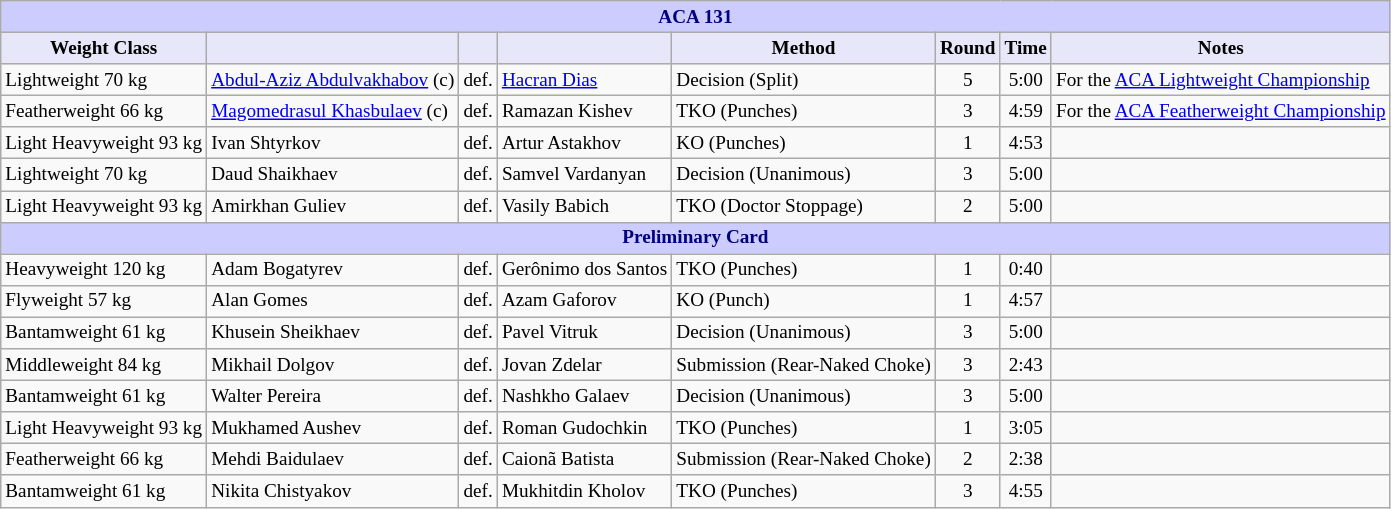<table class="wikitable" style="font-size: 80%;">
<tr>
<th colspan="8" style="background-color: #ccf; color: #000080; text-align: center;"><strong>ACA 131</strong></th>
</tr>
<tr>
<th colspan="1" style="background-color: #E6E8FA; color: #000000; text-align: center;">Weight Class</th>
<th colspan="1" style="background-color: #E6E8FA; color: #000000; text-align: center;"></th>
<th colspan="1" style="background-color: #E6E8FA; color: #000000; text-align: center;"></th>
<th colspan="1" style="background-color: #E6E8FA; color: #000000; text-align: center;"></th>
<th colspan="1" style="background-color: #E6E8FA; color: #000000; text-align: center;">Method</th>
<th colspan="1" style="background-color: #E6E8FA; color: #000000; text-align: center;">Round</th>
<th colspan="1" style="background-color: #E6E8FA; color: #000000; text-align: center;">Time</th>
<th colspan="1" style="background-color: #E6E8FA; color: #000000; text-align: center;">Notes</th>
</tr>
<tr>
<td>Lightweight 70 kg</td>
<td> <a href='#'>Abdul-Aziz Abdulvakhabov</a> (c)</td>
<td>def.</td>
<td> <a href='#'>Hacran Dias</a></td>
<td>Decision (Split)</td>
<td align=center>5</td>
<td align=center>5:00</td>
<td>For the <a href='#'>ACA Lightweight Championship</a></td>
</tr>
<tr>
<td>Featherweight 66 kg</td>
<td> <a href='#'>Magomedrasul Khasbulaev</a> (c)</td>
<td>def.</td>
<td> Ramazan Kishev</td>
<td>TKO (Punches)</td>
<td align=center>3</td>
<td align=center>4:59</td>
<td>For the <a href='#'>ACA Featherweight Championship</a></td>
</tr>
<tr>
<td>Light Heavyweight 93 kg</td>
<td> Ivan Shtyrkov</td>
<td>def.</td>
<td> Artur Astakhov</td>
<td>KO (Punches)</td>
<td align=center>1</td>
<td align=center>4:53</td>
<td></td>
</tr>
<tr>
<td>Lightweight 70 kg</td>
<td> Daud Shaikhaev</td>
<td>def.</td>
<td> Samvel Vardanyan</td>
<td>Decision (Unanimous)</td>
<td align=center>3</td>
<td align=center>5:00</td>
<td></td>
</tr>
<tr>
<td>Light Heavyweight 93 kg</td>
<td> Amirkhan Guliev</td>
<td>def.</td>
<td> Vasily Babich</td>
<td>TKO (Doctor Stoppage)</td>
<td align=center>2</td>
<td align=center>5:00</td>
<td></td>
</tr>
<tr>
<th colspan="8" style="background-color: #ccf; color: #000080; text-align: center;"><strong>Preliminary Card</strong></th>
</tr>
<tr>
<td>Heavyweight 120 kg</td>
<td> Adam Bogatyrev</td>
<td>def.</td>
<td> Gerônimo dos Santos</td>
<td>TKO (Punches)</td>
<td align=center>1</td>
<td align=center>0:40</td>
<td></td>
</tr>
<tr>
<td>Flyweight 57 kg</td>
<td> Alan Gomes</td>
<td>def.</td>
<td> Azam Gaforov</td>
<td>KO (Punch)</td>
<td align=center>1</td>
<td align=center>4:57</td>
<td></td>
</tr>
<tr>
<td>Bantamweight 61 kg</td>
<td> Khusein Sheikhaev</td>
<td>def.</td>
<td> Pavel Vitruk</td>
<td>Decision (Unanimous)</td>
<td align=center>3</td>
<td align=center>5:00</td>
<td></td>
</tr>
<tr>
<td>Middleweight 84 kg</td>
<td> Mikhail Dolgov</td>
<td>def.</td>
<td> Jovan Zdelar</td>
<td>Submission (Rear-Naked Choke)</td>
<td align=center>3</td>
<td align=center>2:43</td>
<td></td>
</tr>
<tr>
<td>Bantamweight 61 kg</td>
<td> Walter Pereira</td>
<td>def.</td>
<td> Nashkho Galaev</td>
<td>Decision (Unanimous)</td>
<td align=center>3</td>
<td align=center>5:00</td>
<td></td>
</tr>
<tr>
<td>Light Heavyweight 93 kg</td>
<td> Mukhamed Aushev</td>
<td>def.</td>
<td> Roman Gudochkin</td>
<td>TKO (Punches)</td>
<td align=center>1</td>
<td align=center>3:05</td>
<td></td>
</tr>
<tr>
<td>Featherweight 66 kg</td>
<td> Mehdi Baidulaev</td>
<td>def.</td>
<td> Caionã Batista</td>
<td>Submission (Rear-Naked Choke)</td>
<td align=center>2</td>
<td align=center>2:38</td>
<td></td>
</tr>
<tr>
<td>Bantamweight 61 kg</td>
<td> Nikita Chistyakov</td>
<td>def.</td>
<td> Mukhitdin Kholov</td>
<td>TKO (Punches)</td>
<td align=center>3</td>
<td align=center>4:55</td>
<td></td>
</tr>
</table>
